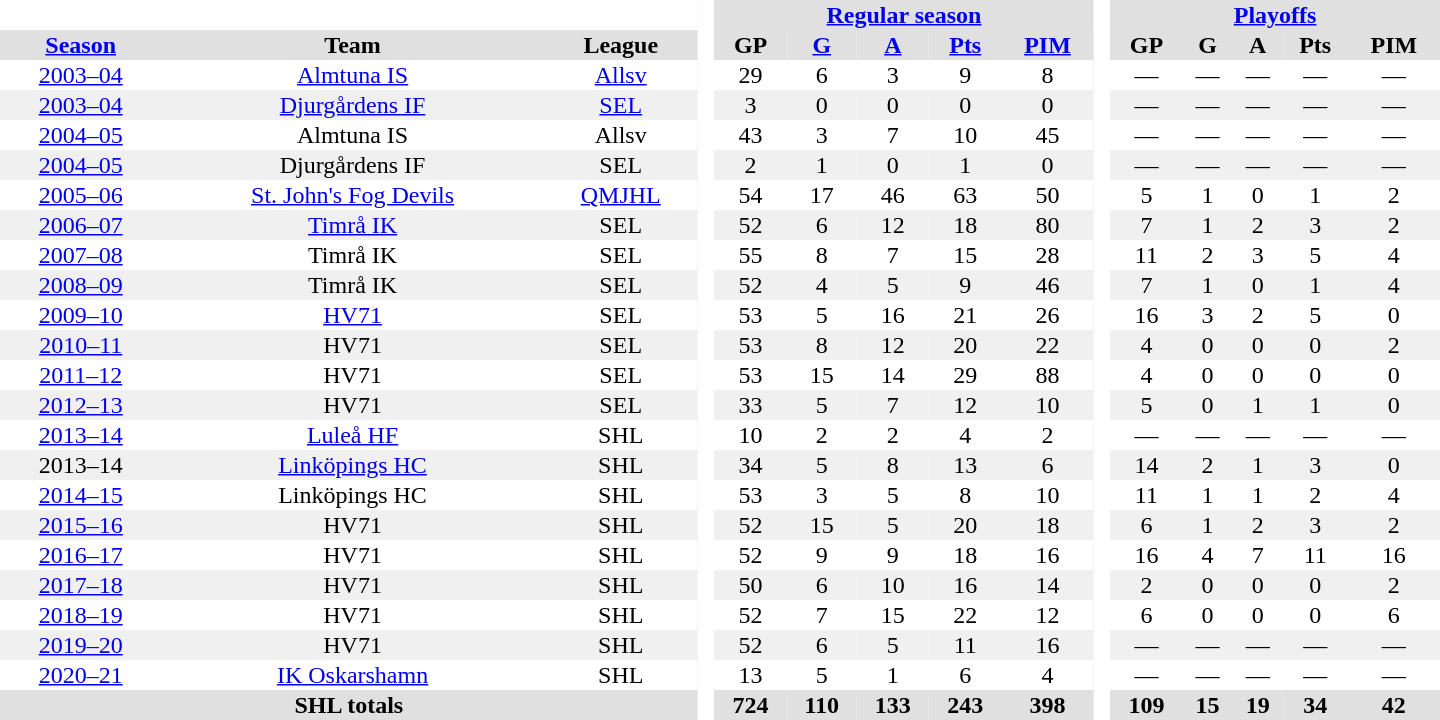<table border="0" cellpadding="1" cellspacing="0" style="text-align:center; width:60em;">
<tr style="background:#e0e0e0;">
<th colspan="3"  bgcolor="#ffffff"> </th>
<th rowspan="99" bgcolor="#ffffff"> </th>
<th colspan="5"><a href='#'>Regular season</a></th>
<th rowspan="99" bgcolor="#ffffff"> </th>
<th colspan="5"><a href='#'>Playoffs</a></th>
</tr>
<tr style="background:#e0e0e0;">
<th><a href='#'>Season</a></th>
<th>Team</th>
<th>League</th>
<th>GP</th>
<th><a href='#'>G</a></th>
<th><a href='#'>A</a></th>
<th><a href='#'>Pts</a></th>
<th><a href='#'>PIM</a></th>
<th>GP</th>
<th>G</th>
<th>A</th>
<th>Pts</th>
<th>PIM</th>
</tr>
<tr ALIGN="center">
<td><a href='#'>2003–04</a></td>
<td><a href='#'>Almtuna IS</a></td>
<td><a href='#'>Allsv</a></td>
<td>29</td>
<td>6</td>
<td>3</td>
<td>9</td>
<td>8</td>
<td>—</td>
<td>—</td>
<td>—</td>
<td>—</td>
<td>—</td>
</tr>
<tr ALIGN="center" bgcolor="#f0f0f0">
<td><a href='#'>2003–04</a></td>
<td><a href='#'>Djurgårdens IF</a></td>
<td><a href='#'>SEL</a></td>
<td>3</td>
<td>0</td>
<td>0</td>
<td>0</td>
<td>0</td>
<td>—</td>
<td>—</td>
<td>—</td>
<td>—</td>
<td>—</td>
</tr>
<tr ALIGN="center">
<td><a href='#'>2004–05</a></td>
<td>Almtuna IS</td>
<td>Allsv</td>
<td>43</td>
<td>3</td>
<td>7</td>
<td>10</td>
<td>45</td>
<td>—</td>
<td>—</td>
<td>—</td>
<td>—</td>
<td>—</td>
</tr>
<tr ALIGN="center"  bgcolor="#f0f0f0">
<td><a href='#'>2004–05</a></td>
<td>Djurgårdens IF</td>
<td>SEL</td>
<td>2</td>
<td>1</td>
<td>0</td>
<td>1</td>
<td>0</td>
<td>—</td>
<td>—</td>
<td>—</td>
<td>—</td>
<td>—</td>
</tr>
<tr ALIGN="center">
<td><a href='#'>2005–06</a></td>
<td><a href='#'>St. John's Fog Devils</a></td>
<td><a href='#'>QMJHL</a></td>
<td>54</td>
<td>17</td>
<td>46</td>
<td>63</td>
<td>50</td>
<td>5</td>
<td>1</td>
<td>0</td>
<td>1</td>
<td>2</td>
</tr>
<tr ALIGN="center" bgcolor="#f0f0f0">
<td><a href='#'>2006–07</a></td>
<td><a href='#'>Timrå IK</a></td>
<td>SEL</td>
<td>52</td>
<td>6</td>
<td>12</td>
<td>18</td>
<td>80</td>
<td>7</td>
<td>1</td>
<td>2</td>
<td>3</td>
<td>2</td>
</tr>
<tr ALIGN="center">
<td><a href='#'>2007–08</a></td>
<td>Timrå IK</td>
<td>SEL</td>
<td>55</td>
<td>8</td>
<td>7</td>
<td>15</td>
<td>28</td>
<td>11</td>
<td>2</td>
<td>3</td>
<td>5</td>
<td>4</td>
</tr>
<tr ALIGN="center" bgcolor="#f0f0f0">
<td><a href='#'>2008–09</a></td>
<td>Timrå IK</td>
<td>SEL</td>
<td>52</td>
<td>4</td>
<td>5</td>
<td>9</td>
<td>46</td>
<td>7</td>
<td>1</td>
<td>0</td>
<td>1</td>
<td>4</td>
</tr>
<tr ALIGN="center">
<td><a href='#'>2009–10</a></td>
<td><a href='#'>HV71</a></td>
<td>SEL</td>
<td>53</td>
<td>5</td>
<td>16</td>
<td>21</td>
<td>26</td>
<td>16</td>
<td>3</td>
<td>2</td>
<td>5</td>
<td>0</td>
</tr>
<tr ALIGN="center"  bgcolor="#f0f0f0">
<td><a href='#'>2010–11</a></td>
<td>HV71</td>
<td>SEL</td>
<td>53</td>
<td>8</td>
<td>12</td>
<td>20</td>
<td>22</td>
<td>4</td>
<td>0</td>
<td>0</td>
<td>0</td>
<td>2</td>
</tr>
<tr ALIGN="center">
<td><a href='#'>2011–12</a></td>
<td>HV71</td>
<td>SEL</td>
<td>53</td>
<td>15</td>
<td>14</td>
<td>29</td>
<td>88</td>
<td>4</td>
<td>0</td>
<td>0</td>
<td>0</td>
<td>0</td>
</tr>
<tr ALIGN="center"  bgcolor="#f0f0f0">
<td><a href='#'>2012–13</a></td>
<td>HV71</td>
<td>SEL</td>
<td>33</td>
<td>5</td>
<td>7</td>
<td>12</td>
<td>10</td>
<td>5</td>
<td>0</td>
<td>1</td>
<td>1</td>
<td>0</td>
</tr>
<tr ALIGN="center">
<td><a href='#'>2013–14</a></td>
<td><a href='#'>Luleå HF</a></td>
<td>SHL</td>
<td>10</td>
<td>2</td>
<td>2</td>
<td>4</td>
<td>2</td>
<td>—</td>
<td>—</td>
<td>—</td>
<td>—</td>
<td>—</td>
</tr>
<tr ALIGN="center"  bgcolor="#f0f0f0">
<td>2013–14</td>
<td><a href='#'>Linköpings HC</a></td>
<td>SHL</td>
<td>34</td>
<td>5</td>
<td>8</td>
<td>13</td>
<td>6</td>
<td>14</td>
<td>2</td>
<td>1</td>
<td>3</td>
<td>0</td>
</tr>
<tr ALIGN="center">
<td><a href='#'>2014–15</a></td>
<td>Linköpings HC</td>
<td>SHL</td>
<td>53</td>
<td>3</td>
<td>5</td>
<td>8</td>
<td>10</td>
<td>11</td>
<td>1</td>
<td>1</td>
<td>2</td>
<td>4</td>
</tr>
<tr bgcolor="#f0f0f0">
<td><a href='#'>2015–16</a></td>
<td>HV71</td>
<td>SHL</td>
<td>52</td>
<td>15</td>
<td>5</td>
<td>20</td>
<td>18</td>
<td>6</td>
<td>1</td>
<td>2</td>
<td>3</td>
<td>2</td>
</tr>
<tr>
<td><a href='#'>2016–17</a></td>
<td>HV71</td>
<td>SHL</td>
<td>52</td>
<td>9</td>
<td>9</td>
<td>18</td>
<td>16</td>
<td>16</td>
<td>4</td>
<td>7</td>
<td>11</td>
<td>16</td>
</tr>
<tr bgcolor="#f0f0f0">
<td><a href='#'>2017–18</a></td>
<td>HV71</td>
<td>SHL</td>
<td>50</td>
<td>6</td>
<td>10</td>
<td>16</td>
<td>14</td>
<td>2</td>
<td>0</td>
<td>0</td>
<td>0</td>
<td>2</td>
</tr>
<tr>
<td><a href='#'>2018–19</a></td>
<td>HV71</td>
<td>SHL</td>
<td>52</td>
<td>7</td>
<td>15</td>
<td>22</td>
<td>12</td>
<td>6</td>
<td>0</td>
<td>0</td>
<td>0</td>
<td>6</td>
</tr>
<tr bgcolor="#f0f0f0">
<td><a href='#'>2019–20</a></td>
<td>HV71</td>
<td>SHL</td>
<td>52</td>
<td>6</td>
<td>5</td>
<td>11</td>
<td>16</td>
<td>—</td>
<td>—</td>
<td>—</td>
<td>—</td>
<td>—</td>
</tr>
<tr ALIGN="center">
<td><a href='#'>2020–21</a></td>
<td><a href='#'>IK Oskarshamn</a></td>
<td>SHL</td>
<td>13</td>
<td>5</td>
<td>1</td>
<td>6</td>
<td>4</td>
<td>—</td>
<td>—</td>
<td>—</td>
<td>—</td>
<td>—</td>
</tr>
<tr bgcolor="#e0e0e0">
<th colspan="3">SHL totals</th>
<th>724</th>
<th>110</th>
<th>133</th>
<th>243</th>
<th>398</th>
<th>109</th>
<th>15</th>
<th>19</th>
<th>34</th>
<th>42</th>
</tr>
</table>
